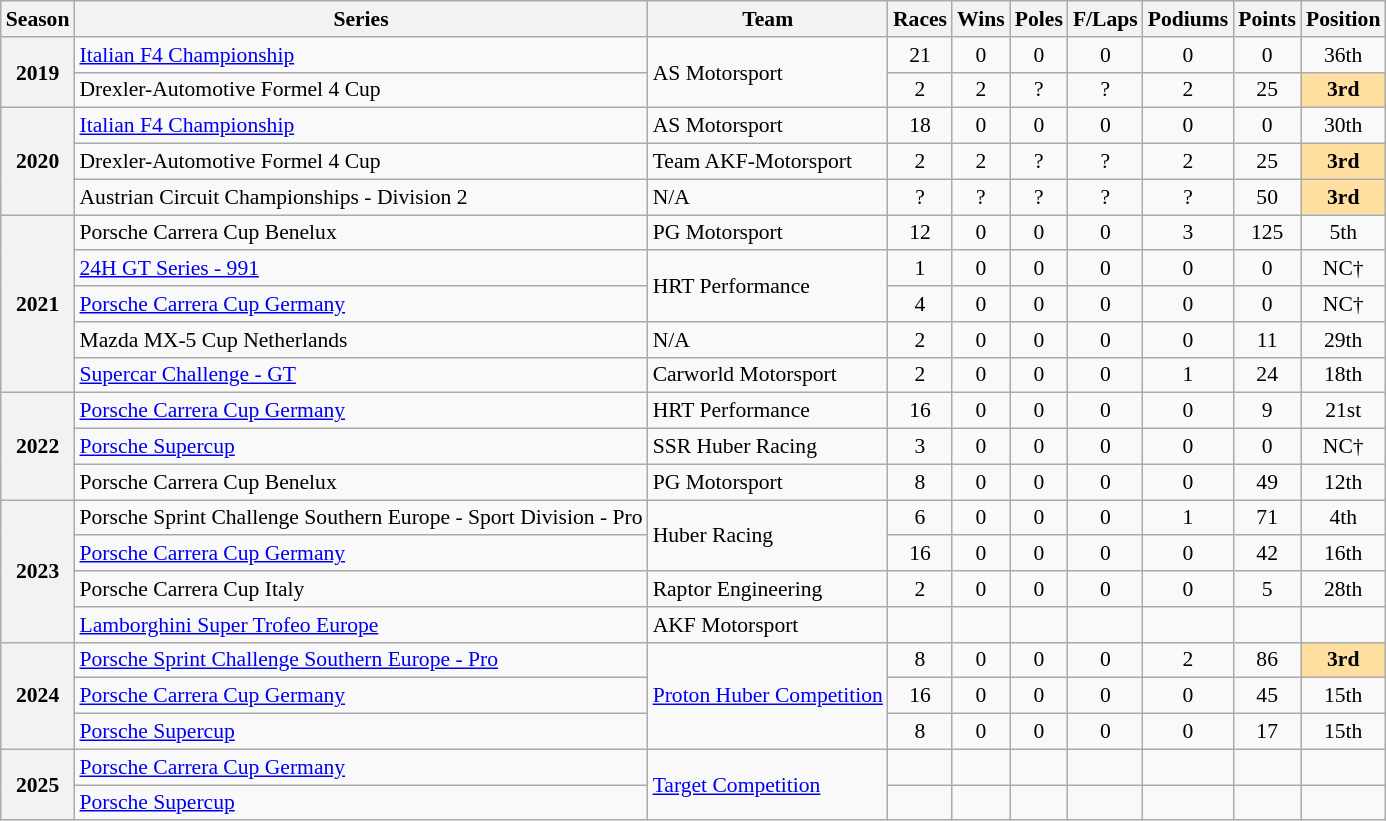<table class="wikitable" style="font-size: 90%; text-align:center">
<tr>
<th>Season</th>
<th>Series</th>
<th>Team</th>
<th>Races</th>
<th>Wins</th>
<th>Poles</th>
<th>F/Laps</th>
<th>Podiums</th>
<th>Points</th>
<th>Position</th>
</tr>
<tr>
<th rowspan="2">2019</th>
<td align="left"><a href='#'>Italian F4 Championship</a></td>
<td rowspan="2" align="left">AS Motorsport</td>
<td>21</td>
<td>0</td>
<td>0</td>
<td>0</td>
<td>0</td>
<td>0</td>
<td>36th</td>
</tr>
<tr>
<td align="left"  nowrap>Drexler-Automotive Formel 4 Cup</td>
<td>2</td>
<td>2</td>
<td>?</td>
<td>?</td>
<td>2</td>
<td>25</td>
<td style="background:#FFDF9F;"><strong>3rd</strong></td>
</tr>
<tr>
<th rowspan="3">2020</th>
<td align="left"><a href='#'>Italian F4 Championship</a></td>
<td align="left">AS Motorsport</td>
<td>18</td>
<td>0</td>
<td>0</td>
<td>0</td>
<td>0</td>
<td>0</td>
<td>30th</td>
</tr>
<tr>
<td align="left">Drexler-Automotive Formel 4 Cup</td>
<td align="left">Team AKF-Motorsport</td>
<td>2</td>
<td>2</td>
<td>?</td>
<td>?</td>
<td>2</td>
<td>25</td>
<td style="background:#FFDF9F;"><strong>3rd</strong></td>
</tr>
<tr>
<td align="left">Austrian Circuit Championships - Division 2</td>
<td align="left">N/A</td>
<td>?</td>
<td>?</td>
<td>?</td>
<td>?</td>
<td>?</td>
<td>50</td>
<td style="background:#FFDF9F;"><strong>3rd</strong></td>
</tr>
<tr>
<th rowspan="5">2021</th>
<td align="left">Porsche Carrera Cup Benelux</td>
<td align="left">PG Motorsport</td>
<td>12</td>
<td>0</td>
<td>0</td>
<td>0</td>
<td>3</td>
<td>125</td>
<td>5th</td>
</tr>
<tr>
<td align="left"><a href='#'>24H GT Series - 991</a></td>
<td rowspan="2" align="left">HRT Performance</td>
<td>1</td>
<td>0</td>
<td>0</td>
<td>0</td>
<td>0</td>
<td>0</td>
<td>NC†</td>
</tr>
<tr>
<td align="left"><a href='#'>Porsche Carrera Cup Germany</a></td>
<td>4</td>
<td>0</td>
<td>0</td>
<td>0</td>
<td>0</td>
<td>0</td>
<td>NC†</td>
</tr>
<tr>
<td align="left">Mazda MX-5 Cup Netherlands</td>
<td align="left">N/A</td>
<td>2</td>
<td>0</td>
<td>0</td>
<td>0</td>
<td>0</td>
<td>11</td>
<td>29th</td>
</tr>
<tr>
<td align=Left><a href='#'>Supercar Challenge - GT</a></td>
<td align=left>Carworld Motorsport</td>
<td>2</td>
<td>0</td>
<td>0</td>
<td>0</td>
<td>1</td>
<td>24</td>
<td>18th</td>
</tr>
<tr>
<th rowspan="3">2022</th>
<td align="left"><a href='#'>Porsche Carrera Cup Germany</a></td>
<td align="left">HRT Performance</td>
<td>16</td>
<td>0</td>
<td>0</td>
<td>0</td>
<td>0</td>
<td>9</td>
<td>21st</td>
</tr>
<tr>
<td align="left"><a href='#'>Porsche Supercup</a></td>
<td align="left">SSR Huber Racing</td>
<td>3</td>
<td>0</td>
<td>0</td>
<td>0</td>
<td>0</td>
<td>0</td>
<td>NC†</td>
</tr>
<tr>
<td align="left">Porsche Carrera Cup Benelux</td>
<td align="left">PG Motorsport</td>
<td>8</td>
<td>0</td>
<td>0</td>
<td>0</td>
<td>0</td>
<td>49</td>
<td>12th</td>
</tr>
<tr>
<th rowspan="4">2023</th>
<td align="left"  nowrap>Porsche Sprint Challenge Southern Europe - Sport Division - Pro</td>
<td rowspan="2" align="left">Huber Racing</td>
<td>6</td>
<td>0</td>
<td>0</td>
<td>0</td>
<td>1</td>
<td>71</td>
<td>4th</td>
</tr>
<tr>
<td align="left"><a href='#'>Porsche Carrera Cup Germany</a></td>
<td>16</td>
<td>0</td>
<td>0</td>
<td>0</td>
<td>0</td>
<td>42</td>
<td>16th</td>
</tr>
<tr>
<td align=left>Porsche Carrera Cup Italy</td>
<td align=left>Raptor Engineering</td>
<td>2</td>
<td>0</td>
<td>0</td>
<td>0</td>
<td>0</td>
<td>5</td>
<td>28th</td>
</tr>
<tr>
<td align=left><a href='#'>Lamborghini Super Trofeo Europe</a></td>
<td align=left>AKF Motorsport</td>
<td></td>
<td></td>
<td></td>
<td></td>
<td></td>
<td></td>
<td></td>
</tr>
<tr>
<th rowspan="3">2024</th>
<td align=left><a href='#'>Porsche Sprint Challenge Southern Europe - Pro</a></td>
<td rowspan="3" align="left"  nowrap><a href='#'>Proton Huber Competition</a></td>
<td>8</td>
<td>0</td>
<td>0</td>
<td>0</td>
<td>2</td>
<td>86</td>
<td style="background:#FFDF9F;"><strong>3rd</strong></td>
</tr>
<tr>
<td align=left><a href='#'>Porsche Carrera Cup Germany</a></td>
<td>16</td>
<td>0</td>
<td>0</td>
<td>0</td>
<td>0</td>
<td>45</td>
<td>15th</td>
</tr>
<tr>
<td align=left><a href='#'>Porsche Supercup</a></td>
<td>8</td>
<td>0</td>
<td>0</td>
<td>0</td>
<td>0</td>
<td>17</td>
<td>15th</td>
</tr>
<tr>
<th rowspan="2">2025</th>
<td align=left><a href='#'>Porsche Carrera Cup Germany</a></td>
<td rowspan="2" align="left"><a href='#'>Target Competition</a></td>
<td></td>
<td></td>
<td></td>
<td></td>
<td></td>
<td></td>
<td></td>
</tr>
<tr>
<td align="left"><a href='#'>Porsche Supercup</a></td>
<td></td>
<td></td>
<td></td>
<td></td>
<td></td>
<td></td>
<td></td>
</tr>
</table>
